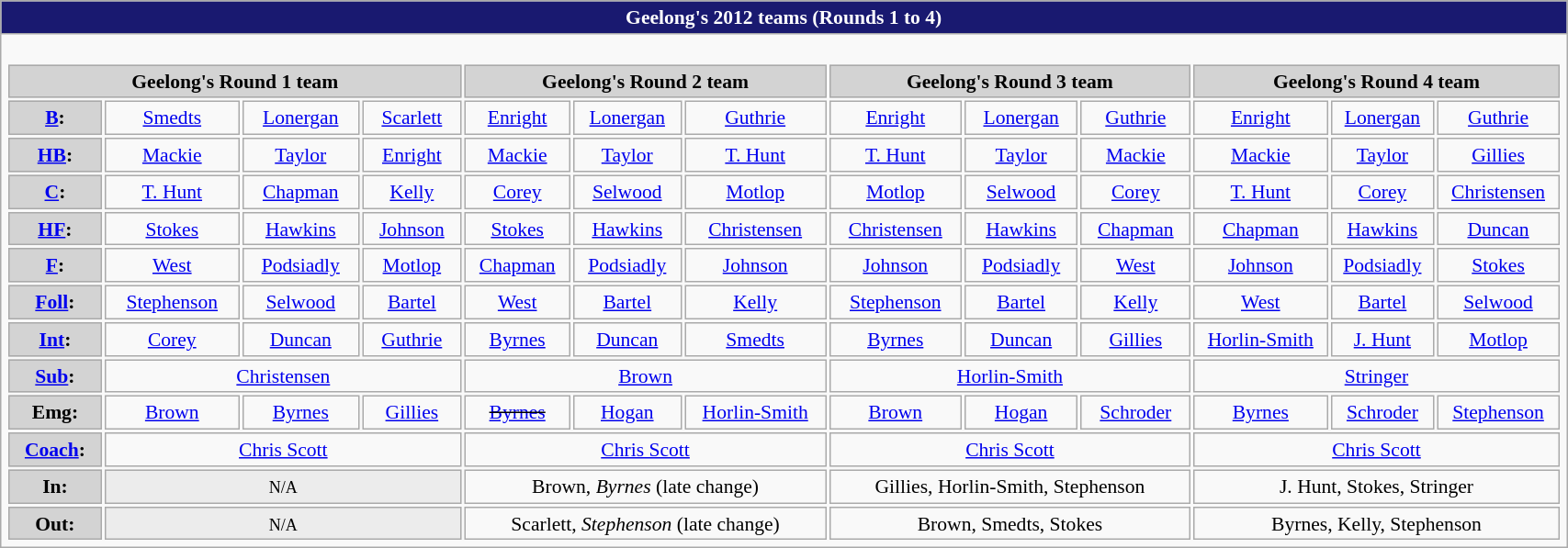<table class="collapsible collapsed wikitable"  style="font-size:90%; text-align:center; width:90%;">
<tr>
<th style="text-align:center; background:#191970; color:white; width:90%;"><strong>Geelong's 2012 teams (Rounds 1 to 4)</strong></th>
</tr>
<tr>
<td><br><table>
<tr style="text-align:center; background:#d3d3d3;">
<td colspan="4;"  style="width:25%;"><strong>Geelong's Round 1 team</strong></td>
<td colspan="3;"  style="width:20%;"><strong>Geelong's Round 2 team</strong></td>
<td colspan="3;"  style="width:20%;"><strong>Geelong's Round 3 team</strong></td>
<td colspan="3;"  style="width:20%;"><strong>Geelong's Round 4 team</strong></td>
</tr>
<tr>
<td style="background:#d3d3d3;"><strong><a href='#'>B</a>:</strong></td>
<td><a href='#'>Smedts</a></td>
<td><a href='#'>Lonergan</a></td>
<td><a href='#'>Scarlett</a></td>
<td><a href='#'>Enright</a></td>
<td><a href='#'>Lonergan</a></td>
<td><a href='#'>Guthrie</a></td>
<td><a href='#'>Enright</a></td>
<td><a href='#'>Lonergan</a></td>
<td><a href='#'>Guthrie</a></td>
<td><a href='#'>Enright</a></td>
<td><a href='#'>Lonergan</a></td>
<td><a href='#'>Guthrie</a></td>
</tr>
<tr>
<td style="background:#d3d3d3;"><strong><a href='#'>HB</a>:</strong></td>
<td><a href='#'>Mackie</a></td>
<td><a href='#'>Taylor</a></td>
<td><a href='#'>Enright</a></td>
<td><a href='#'>Mackie</a></td>
<td><a href='#'>Taylor</a></td>
<td><a href='#'>T. Hunt</a></td>
<td><a href='#'>T. Hunt</a></td>
<td><a href='#'>Taylor</a></td>
<td><a href='#'>Mackie</a> </td>
<td><a href='#'>Mackie</a></td>
<td><a href='#'>Taylor</a></td>
<td><a href='#'>Gillies</a></td>
</tr>
<tr>
<td style="background:#d3d3d3;"><strong><a href='#'>C</a>:</strong></td>
<td><a href='#'>T. Hunt</a></td>
<td><a href='#'>Chapman</a></td>
<td><a href='#'>Kelly</a></td>
<td><a href='#'>Corey</a></td>
<td><a href='#'>Selwood</a></td>
<td><a href='#'>Motlop</a></td>
<td><a href='#'>Motlop</a></td>
<td><a href='#'>Selwood</a></td>
<td><a href='#'>Corey</a></td>
<td><a href='#'>T. Hunt</a></td>
<td><a href='#'>Corey</a></td>
<td><a href='#'>Christensen</a></td>
</tr>
<tr>
<td style="background:#d3d3d3;"><strong><a href='#'>HF</a>:</strong></td>
<td><a href='#'>Stokes</a></td>
<td><a href='#'>Hawkins</a></td>
<td><a href='#'>Johnson</a></td>
<td><a href='#'>Stokes</a></td>
<td><a href='#'>Hawkins</a></td>
<td><a href='#'>Christensen</a></td>
<td><a href='#'>Christensen</a></td>
<td><a href='#'>Hawkins</a></td>
<td><a href='#'>Chapman</a></td>
<td><a href='#'>Chapman</a></td>
<td><a href='#'>Hawkins</a></td>
<td><a href='#'>Duncan</a></td>
</tr>
<tr>
<td style="background:#d3d3d3;"><strong><a href='#'>F</a>:</strong></td>
<td><a href='#'>West</a></td>
<td><a href='#'>Podsiadly</a></td>
<td><a href='#'>Motlop</a></td>
<td><a href='#'>Chapman</a></td>
<td><a href='#'>Podsiadly</a></td>
<td><a href='#'>Johnson</a></td>
<td><a href='#'>Johnson</a></td>
<td><a href='#'>Podsiadly</a></td>
<td><a href='#'>West</a></td>
<td><a href='#'>Johnson</a></td>
<td><a href='#'>Podsiadly</a></td>
<td><a href='#'>Stokes</a></td>
</tr>
<tr>
<td style="background:#d3d3d3;"><strong><a href='#'>Foll</a>:</strong></td>
<td><a href='#'>Stephenson</a> </td>
<td><a href='#'>Selwood</a></td>
<td><a href='#'>Bartel</a></td>
<td><a href='#'>West</a></td>
<td><a href='#'>Bartel</a></td>
<td><a href='#'>Kelly</a></td>
<td><a href='#'>Stephenson</a></td>
<td><a href='#'>Bartel</a></td>
<td><a href='#'>Kelly</a></td>
<td><a href='#'>West</a></td>
<td><a href='#'>Bartel</a></td>
<td><a href='#'>Selwood</a></td>
</tr>
<tr>
<td style="background:#d3d3d3;"><strong><a href='#'>Int</a>:</strong></td>
<td><a href='#'>Corey</a></td>
<td><a href='#'>Duncan</a></td>
<td><a href='#'>Guthrie</a></td>
<td><a href='#'>Byrnes</a></td>
<td><a href='#'>Duncan</a></td>
<td><a href='#'>Smedts</a> </td>
<td><a href='#'>Byrnes</a></td>
<td><a href='#'>Duncan</a></td>
<td><a href='#'>Gillies</a></td>
<td><a href='#'>Horlin-Smith</a> </td>
<td><a href='#'>J. Hunt</a></td>
<td><a href='#'>Motlop</a></td>
</tr>
<tr>
<td style="background:#d3d3d3;"><strong><a href='#'>Sub</a>:</strong></td>
<td colspan=3><a href='#'>Christensen</a> </td>
<td colspan=3><a href='#'>Brown</a> </td>
<td colspan=3><a href='#'>Horlin-Smith</a> </td>
<td colspan=3><a href='#'>Stringer</a> </td>
</tr>
<tr>
<td style="background:#d3d3d3;"><strong>Emg:</strong></td>
<td><a href='#'>Brown</a></td>
<td><a href='#'>Byrnes</a></td>
<td><a href='#'>Gillies</a></td>
<td><s><a href='#'>Byrnes</a></s></td>
<td><a href='#'>Hogan</a></td>
<td><a href='#'>Horlin-Smith</a></td>
<td><a href='#'>Brown</a></td>
<td><a href='#'>Hogan</a></td>
<td><a href='#'>Schroder</a></td>
<td><a href='#'>Byrnes</a></td>
<td><a href='#'>Schroder</a></td>
<td><a href='#'>Stephenson</a></td>
</tr>
<tr>
<td style="background:#d3d3d3;"><strong><a href='#'>Coach</a>:</strong></td>
<td colspan=3><a href='#'>Chris Scott</a></td>
<td colspan=3><a href='#'>Chris Scott</a></td>
<td colspan=3><a href='#'>Chris Scott</a></td>
<td colspan=3><a href='#'>Chris Scott</a></td>
</tr>
<tr>
<td style="background:#d3d3d3;"> <strong>In:</strong></td>
<td colspan="3"  style="background:#ececec; text-align:center;"><small><span>N/A</span></small></td>
<td colspan=3>Brown, <em>Byrnes</em> (late change)</td>
<td colspan=3>Gillies, Horlin-Smith, Stephenson</td>
<td colspan=3>J. Hunt, Stokes, Stringer</td>
</tr>
<tr>
<td style="background:#d3d3d3;"> <strong>Out:</strong></td>
<td colspan="3"  style="background:#ececec; text-align:center;"><small><span>N/A</span></small></td>
<td colspan=3>Scarlett, <em>Stephenson</em> (late change)</td>
<td colspan=3>Brown, Smedts, Stokes</td>
<td colspan=3>Byrnes, Kelly, Stephenson</td>
</tr>
</table>
</td>
</tr>
</table>
